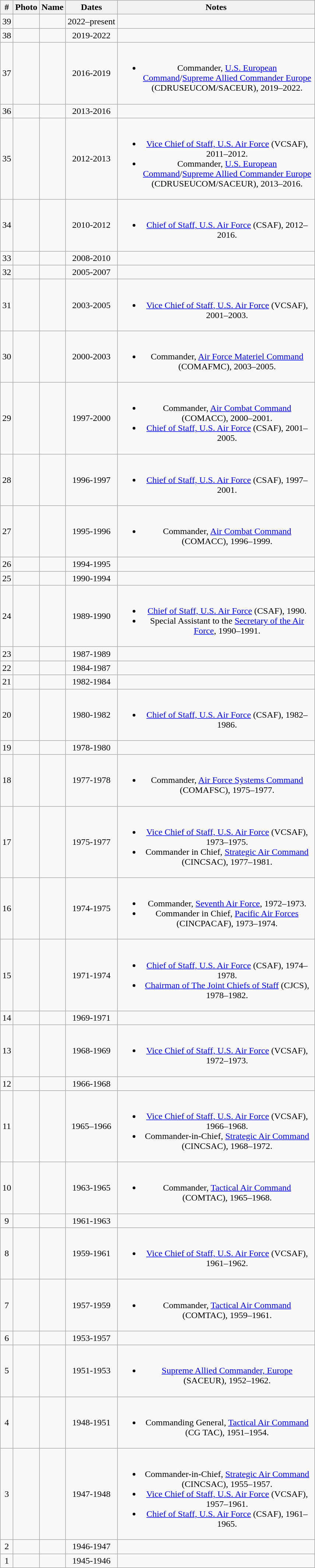<table class="wikitable sortable" style="text-align:center;">
<tr>
<th>#</th>
<th class="unsortable">Photo</th>
<th>Name</th>
<th>Dates</th>
<th class="unsortable" style="width:350px;">Notes</th>
</tr>
<tr>
<td>39</td>
<td></td>
<td></td>
<td>2022–present</td>
</tr>
<tr>
<td>38</td>
<td></td>
<td></td>
<td>2019-2022</td>
<td></td>
</tr>
<tr>
<td>37</td>
<td></td>
<td></td>
<td>2016-2019</td>
<td><br><ul><li>Commander, <a href='#'>U.S. European Command</a>/<a href='#'>Supreme Allied Commander Europe</a> (CDRUSEUCOM/SACEUR), 2019–2022.</li></ul></td>
</tr>
<tr>
<td>36</td>
<td></td>
<td></td>
<td>2013-2016</td>
<td></td>
</tr>
<tr>
<td>35</td>
<td></td>
<td></td>
<td>2012-2013</td>
<td><br><ul><li><a href='#'>Vice Chief of Staff, U.S. Air Force</a> (VCSAF), 2011–2012.</li><li>Commander, <a href='#'>U.S. European Command</a>/<a href='#'>Supreme Allied Commander Europe</a> (CDRUSEUCOM/SACEUR), 2013–2016.</li></ul></td>
</tr>
<tr>
<td>34</td>
<td></td>
<td></td>
<td>2010-2012</td>
<td><br><ul><li><a href='#'>Chief of Staff, U.S. Air Force</a> (CSAF), 2012–2016.</li></ul></td>
</tr>
<tr>
<td>33</td>
<td></td>
<td></td>
<td>2008-2010</td>
<td></td>
</tr>
<tr>
<td>32</td>
<td></td>
<td></td>
<td>2005-2007</td>
<td></td>
</tr>
<tr>
<td>31</td>
<td></td>
<td></td>
<td>2003-2005</td>
<td><br><ul><li><a href='#'>Vice Chief of Staff, U.S. Air Force</a> (VCSAF), 2001–2003.</li></ul></td>
</tr>
<tr>
<td>30</td>
<td></td>
<td></td>
<td>2000-2003</td>
<td><br><ul><li>Commander, <a href='#'>Air Force Materiel Command</a> (COMAFMC), 2003–2005.</li></ul></td>
</tr>
<tr>
<td>29</td>
<td></td>
<td></td>
<td>1997-2000</td>
<td><br><ul><li>Commander, <a href='#'>Air Combat Command</a> (COMACC), 2000–2001.</li><li><a href='#'>Chief of Staff, U.S. Air Force</a> (CSAF), 2001–2005.</li></ul></td>
</tr>
<tr>
<td>28</td>
<td></td>
<td></td>
<td>1996-1997</td>
<td><br><ul><li><a href='#'>Chief of Staff, U.S. Air Force</a> (CSAF), 1997–2001.</li></ul></td>
</tr>
<tr>
<td>27</td>
<td></td>
<td></td>
<td>1995-1996</td>
<td><br><ul><li>Commander, <a href='#'>Air Combat Command</a> (COMACC), 1996–1999.</li></ul></td>
</tr>
<tr>
<td>26</td>
<td></td>
<td></td>
<td>1994-1995</td>
<td></td>
</tr>
<tr>
<td>25</td>
<td></td>
<td></td>
<td>1990-1994</td>
<td></td>
</tr>
<tr>
<td>24</td>
<td></td>
<td></td>
<td>1989-1990</td>
<td><br><ul><li><a href='#'>Chief of Staff, U.S. Air Force</a> (CSAF), 1990.</li><li>Special Assistant to the <a href='#'>Secretary of the Air Force</a>, 1990–1991.</li></ul></td>
</tr>
<tr>
<td>23</td>
<td></td>
<td></td>
<td>1987-1989</td>
<td></td>
</tr>
<tr>
<td>22</td>
<td></td>
<td></td>
<td>1984-1987</td>
<td></td>
</tr>
<tr>
<td>21</td>
<td></td>
<td></td>
<td>1982-1984</td>
<td></td>
</tr>
<tr>
<td>20</td>
<td></td>
<td></td>
<td>1980-1982</td>
<td><br><ul><li><a href='#'>Chief of Staff, U.S. Air Force</a> (CSAF), 1982–1986.</li></ul></td>
</tr>
<tr>
<td>19</td>
<td></td>
<td></td>
<td>1978-1980</td>
<td></td>
</tr>
<tr>
<td>18</td>
<td></td>
<td></td>
<td>1977-1978</td>
<td><br><ul><li>Commander, <a href='#'>Air Force Systems Command</a> (COMAFSC), 1975–1977.</li></ul></td>
</tr>
<tr>
<td>17</td>
<td></td>
<td></td>
<td>1975-1977</td>
<td><br><ul><li><a href='#'>Vice Chief of Staff, U.S. Air Force</a> (VCSAF), 1973–1975.</li><li>Commander in Chief, <a href='#'>Strategic Air Command</a> (CINCSAC), 1977–1981.</li></ul></td>
</tr>
<tr>
<td>16</td>
<td></td>
<td></td>
<td>1974-1975</td>
<td><br><ul><li>Commander, <a href='#'>Seventh Air Force</a>, 1972–1973.</li><li>Commander in Chief, <a href='#'>Pacific Air Forces</a> (CINCPACAF), 1973–1974.</li></ul></td>
</tr>
<tr>
<td>15</td>
<td></td>
<td></td>
<td>1971-1974</td>
<td><br><ul><li><a href='#'>Chief of Staff, U.S. Air Force</a> (CSAF), 1974–1978.</li><li><a href='#'>Chairman of The Joint Chiefs of Staff</a> (CJCS), 1978–1982.</li></ul></td>
</tr>
<tr>
<td>14</td>
<td></td>
<td></td>
<td>1969-1971</td>
<td></td>
</tr>
<tr>
<td>13</td>
<td></td>
<td></td>
<td>1968-1969</td>
<td><br><ul><li><a href='#'>Vice Chief of Staff, U.S. Air Force</a> (VCSAF), 1972–1973.</li></ul></td>
</tr>
<tr>
<td>12</td>
<td></td>
<td></td>
<td>1966-1968</td>
<td></td>
</tr>
<tr>
<td>11</td>
<td></td>
<td></td>
<td>1965–1966</td>
<td><br><ul><li><a href='#'>Vice Chief of Staff, U.S. Air Force</a> (VCSAF), 1966–1968.</li><li>Commander-in-Chief, <a href='#'>Strategic Air Command</a> (CINCSAC), 1968–1972.</li></ul></td>
</tr>
<tr>
<td>10</td>
<td></td>
<td></td>
<td>1963-1965</td>
<td><br><ul><li>Commander, <a href='#'>Tactical Air Command</a> (COMTAC), 1965–1968.</li></ul></td>
</tr>
<tr>
<td>9</td>
<td></td>
<td></td>
<td>1961-1963</td>
<td></td>
</tr>
<tr>
<td>8</td>
<td></td>
<td></td>
<td>1959-1961</td>
<td><br><ul><li><a href='#'>Vice Chief of Staff, U.S. Air Force</a> (VCSAF), 1961–1962.</li></ul></td>
</tr>
<tr>
<td>7</td>
<td></td>
<td></td>
<td>1957-1959</td>
<td><br><ul><li>Commander, <a href='#'>Tactical Air Command</a> (COMTAC), 1959–1961.</li></ul></td>
</tr>
<tr>
<td>6</td>
<td></td>
<td></td>
<td>1953-1957</td>
<td></td>
</tr>
<tr>
<td>5</td>
<td></td>
<td></td>
<td>1951-1953</td>
<td><br><ul><li><a href='#'>Supreme Allied Commander, Europe</a> (SACEUR), 1952–1962.</li></ul></td>
</tr>
<tr>
<td>4</td>
<td></td>
<td></td>
<td>1948-1951</td>
<td><br><ul><li>Commanding General, <a href='#'>Tactical Air Command</a> (CG TAC), 1951–1954.</li></ul></td>
</tr>
<tr>
<td>3</td>
<td></td>
<td></td>
<td>1947-1948</td>
<td><br><ul><li>Commander-in-Chief, <a href='#'>Strategic Air Command</a> (CINCSAC), 1955–1957.</li><li><a href='#'>Vice Chief of Staff, U.S. Air Force</a> (VCSAF), 1957–1961.</li><li><a href='#'>Chief of Staff, U.S. Air Force</a> (CSAF), 1961–1965.</li></ul></td>
</tr>
<tr>
<td>2</td>
<td></td>
<td></td>
<td>1946-1947</td>
<td></td>
</tr>
<tr>
<td>1</td>
<td></td>
<td></td>
<td>1945-1946</td>
<td></td>
</tr>
</table>
